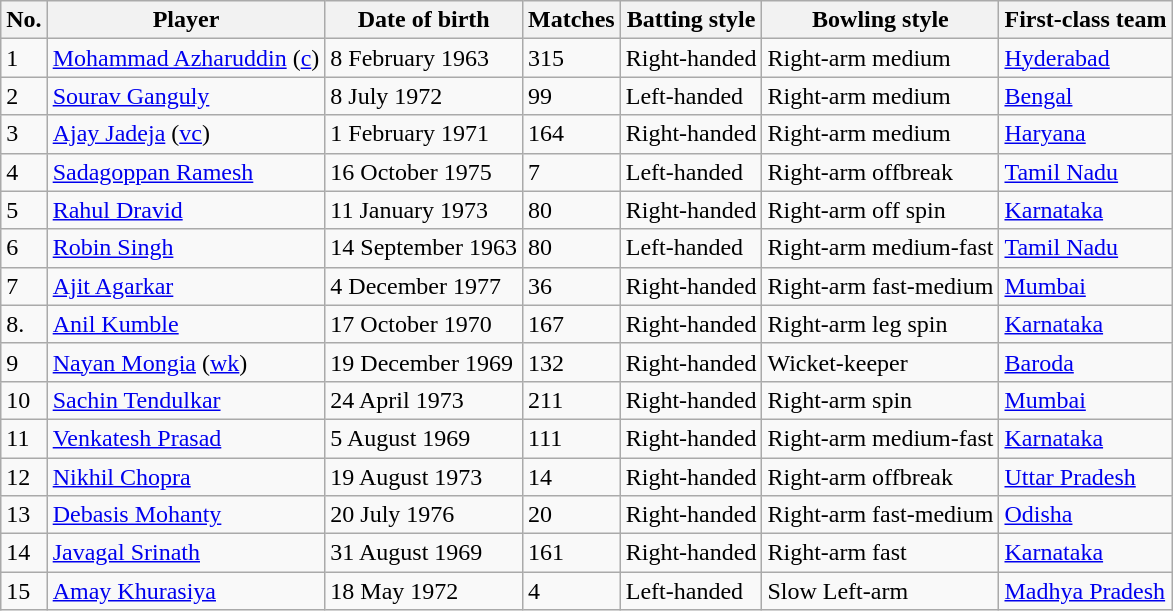<table class="wikitable">
<tr>
<th>No.</th>
<th>Player</th>
<th>Date of birth</th>
<th>Matches</th>
<th>Batting style</th>
<th>Bowling style</th>
<th>First-class team</th>
</tr>
<tr>
<td>1</td>
<td><a href='#'>Mohammad Azharuddin</a> (<a href='#'>c</a>)</td>
<td>8 February 1963</td>
<td>315</td>
<td>Right-handed</td>
<td>Right-arm medium</td>
<td><a href='#'>Hyderabad</a></td>
</tr>
<tr>
<td>2</td>
<td><a href='#'>Sourav Ganguly</a></td>
<td>8 July 1972</td>
<td>99</td>
<td>Left-handed</td>
<td>Right-arm medium</td>
<td><a href='#'>Bengal</a></td>
</tr>
<tr>
<td>3</td>
<td><a href='#'>Ajay Jadeja</a> (<a href='#'>vc</a>)</td>
<td>1 February 1971</td>
<td>164</td>
<td>Right-handed</td>
<td>Right-arm medium</td>
<td><a href='#'>Haryana</a></td>
</tr>
<tr>
<td>4</td>
<td><a href='#'>Sadagoppan Ramesh</a></td>
<td>16 October 1975</td>
<td>7</td>
<td>Left-handed</td>
<td>Right-arm offbreak</td>
<td><a href='#'>Tamil Nadu</a></td>
</tr>
<tr>
<td>5</td>
<td><a href='#'>Rahul Dravid</a></td>
<td>11 January 1973</td>
<td>80</td>
<td>Right-handed</td>
<td>Right-arm off spin</td>
<td><a href='#'>Karnataka</a></td>
</tr>
<tr>
<td>6</td>
<td><a href='#'>Robin Singh</a></td>
<td>14 September 1963</td>
<td>80</td>
<td>Left-handed</td>
<td>Right-arm medium-fast</td>
<td><a href='#'>Tamil Nadu</a></td>
</tr>
<tr>
<td>7</td>
<td><a href='#'>Ajit Agarkar</a></td>
<td>4 December 1977</td>
<td>36</td>
<td>Right-handed</td>
<td>Right-arm fast-medium</td>
<td><a href='#'>Mumbai</a></td>
</tr>
<tr>
<td>8.</td>
<td><a href='#'>Anil Kumble</a></td>
<td>17 October 1970</td>
<td>167</td>
<td>Right-handed</td>
<td>Right-arm leg spin</td>
<td><a href='#'>Karnataka</a></td>
</tr>
<tr>
<td>9</td>
<td><a href='#'>Nayan Mongia</a> (<a href='#'>wk</a>)</td>
<td>19 December 1969</td>
<td>132</td>
<td>Right-handed</td>
<td>Wicket-keeper</td>
<td><a href='#'>Baroda</a></td>
</tr>
<tr>
<td>10</td>
<td><a href='#'>Sachin Tendulkar</a></td>
<td>24 April 1973</td>
<td>211</td>
<td>Right-handed</td>
<td>Right-arm spin</td>
<td><a href='#'>Mumbai</a></td>
</tr>
<tr>
<td>11</td>
<td><a href='#'>Venkatesh Prasad</a></td>
<td>5 August 1969</td>
<td>111</td>
<td>Right-handed</td>
<td>Right-arm medium-fast</td>
<td><a href='#'>Karnataka</a></td>
</tr>
<tr>
<td>12</td>
<td><a href='#'>Nikhil Chopra</a></td>
<td>19 August 1973</td>
<td>14</td>
<td>Right-handed</td>
<td>Right-arm offbreak</td>
<td><a href='#'>Uttar Pradesh</a></td>
</tr>
<tr>
<td>13</td>
<td><a href='#'>Debasis Mohanty</a></td>
<td>20 July 1976</td>
<td>20</td>
<td>Right-handed</td>
<td>Right-arm fast-medium</td>
<td><a href='#'>Odisha</a></td>
</tr>
<tr>
<td>14</td>
<td><a href='#'>Javagal Srinath</a></td>
<td>31 August 1969</td>
<td>161</td>
<td>Right-handed</td>
<td>Right-arm fast</td>
<td><a href='#'>Karnataka</a></td>
</tr>
<tr>
<td>15</td>
<td><a href='#'>Amay Khurasiya</a></td>
<td>18 May 1972</td>
<td>4</td>
<td>Left-handed</td>
<td>Slow Left-arm</td>
<td><a href='#'>Madhya Pradesh</a></td>
</tr>
</table>
